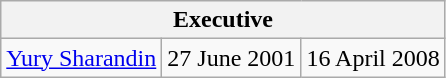<table class="wikitable sortable">
<tr>
<th colspan=3>Executive</th>
</tr>
<tr>
<td><a href='#'>Yury Sharandin</a></td>
<td>27 June 2001</td>
<td>16 April 2008</td>
</tr>
</table>
